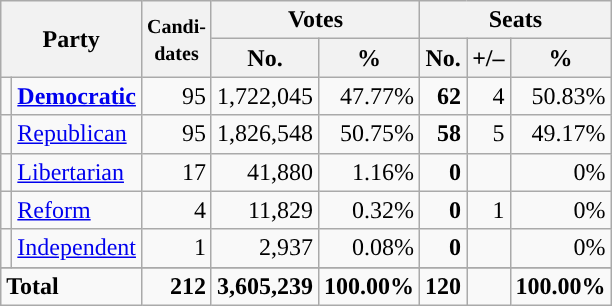<table class="wikitable" style="font-size:100%; text-align:right;">
<tr>
<th colspan=2 rowspan=2>Party</th>
<th rowspan=2><small>Candi-<br>dates</small></th>
<th colspan=2>Votes</th>
<th colspan=3>Seats</th>
</tr>
<tr>
<th>No.</th>
<th>%</th>
<th>No.</th>
<th>+/–</th>
<th>%</th>
</tr>
<tr>
<td style="background:"></td>
<td align=left><a href='#'><strong>Democratic</strong></a></td>
<td>95</td>
<td>1,722,045</td>
<td>47.77%</td>
<td><strong>62</strong></td>
<td>4</td>
<td>50.83%</td>
</tr>
<tr>
<td style="background:"></td>
<td align=left><a href='#'>Republican</a></td>
<td>95</td>
<td>1,826,548</td>
<td>50.75%</td>
<td><strong>58</strong></td>
<td>5</td>
<td>49.17%</td>
</tr>
<tr>
<td style="background:"></td>
<td align=left><a href='#'>Libertarian</a></td>
<td>17</td>
<td>41,880</td>
<td>1.16%</td>
<td><strong>0</strong></td>
<td></td>
<td>0%</td>
</tr>
<tr>
<td style="background:"></td>
<td align=left><a href='#'>Reform</a></td>
<td>4</td>
<td>11,829</td>
<td>0.32%</td>
<td><strong>0</strong></td>
<td>1</td>
<td>0%</td>
</tr>
<tr>
<td style="background:"></td>
<td align=left><a href='#'>Independent</a></td>
<td>1</td>
<td>2,937</td>
<td>0.08%</td>
<td><strong>0</strong></td>
<td></td>
<td>0%</td>
</tr>
<tr>
</tr>
<tr style="font-weight:bold">
<td colspan=2 align=left>Total</td>
<td>212</td>
<td>3,605,239</td>
<td>100.00%</td>
<td>120</td>
<td></td>
<td>100.00%</td>
</tr>
</table>
